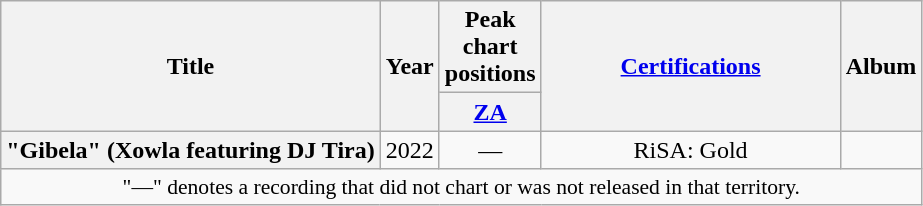<table class="wikitable plainrowheaders" style="text-align:center;">
<tr>
<th scope="col" rowspan="2">Title</th>
<th scope="col" rowspan="2">Year</th>
<th scope="col" colspan="1">Peak chart positions</th>
<th scope="col" rowspan="2" style="width:12em;"><a href='#'>Certifications</a></th>
<th scope="col" rowspan="2">Album</th>
</tr>
<tr>
<th scope="col" style="width:3em;font-size:100%;"><a href='#'>ZA</a><br></th>
</tr>
<tr>
<th scope="row">"Gibela" (Xowla featuring DJ Tira)</th>
<td>2022</td>
<td>—</td>
<td>RiSA: Gold</td>
<td></td>
</tr>
<tr>
<td colspan="8" style="font-size:90%">"—" denotes a recording that did not chart or was not released in that territory.</td>
</tr>
</table>
